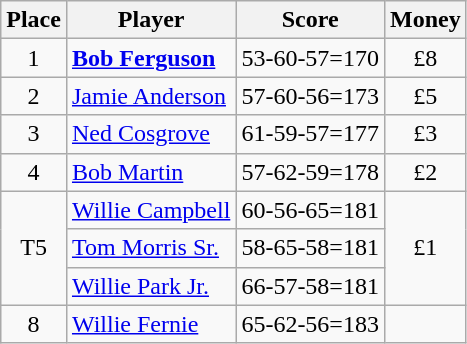<table class=wikitable>
<tr>
<th>Place</th>
<th>Player</th>
<th>Score</th>
<th>Money</th>
</tr>
<tr>
<td align=center>1</td>
<td> <strong><a href='#'>Bob Ferguson</a></strong></td>
<td>53-60-57=170</td>
<td align=center>£8</td>
</tr>
<tr>
<td align=center>2</td>
<td> <a href='#'>Jamie Anderson</a></td>
<td>57-60-56=173</td>
<td align=center>£5</td>
</tr>
<tr>
<td align=center>3</td>
<td> <a href='#'>Ned Cosgrove</a></td>
<td>61-59-57=177</td>
<td align=center>£3</td>
</tr>
<tr>
<td align=center>4</td>
<td> <a href='#'>Bob Martin</a></td>
<td>57-62-59=178</td>
<td align=center>£2</td>
</tr>
<tr>
<td rowspan=3 align=center>T5</td>
<td> <a href='#'>Willie Campbell</a></td>
<td>60-56-65=181</td>
<td rowspan=3 align=center>£1</td>
</tr>
<tr>
<td> <a href='#'>Tom Morris Sr.</a></td>
<td>58-65-58=181</td>
</tr>
<tr>
<td> <a href='#'>Willie Park Jr.</a></td>
<td>66-57-58=181</td>
</tr>
<tr>
<td align=center>8</td>
<td> <a href='#'>Willie Fernie</a></td>
<td>65-62-56=183</td>
<td align=center></td>
</tr>
</table>
